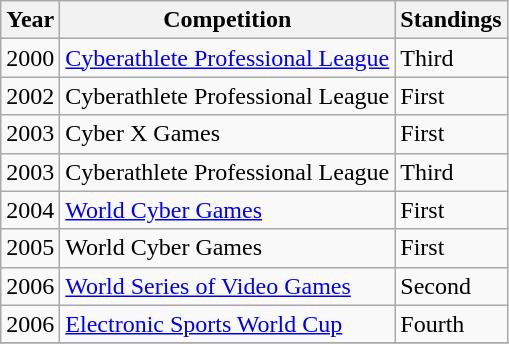<table class="wikitable">
<tr>
<th>Year</th>
<th>Competition</th>
<th>Standings</th>
</tr>
<tr>
<td>2000</td>
<td><a href='#'>Cyberathlete Professional League</a></td>
<td>Third</td>
</tr>
<tr>
<td>2002</td>
<td>Cyberathlete Professional League</td>
<td>First</td>
</tr>
<tr>
<td>2003</td>
<td>Cyber X Games</td>
<td>First</td>
</tr>
<tr>
<td>2003</td>
<td>Cyberathlete Professional League</td>
<td>Third</td>
</tr>
<tr>
<td>2004</td>
<td><a href='#'>World Cyber Games</a></td>
<td>First</td>
</tr>
<tr>
<td>2005</td>
<td>World Cyber Games</td>
<td>First</td>
</tr>
<tr>
<td>2006</td>
<td><a href='#'>World Series of Video Games</a></td>
<td>Second</td>
</tr>
<tr>
<td>2006</td>
<td><a href='#'>Electronic Sports World Cup</a></td>
<td>Fourth</td>
</tr>
<tr>
</tr>
</table>
